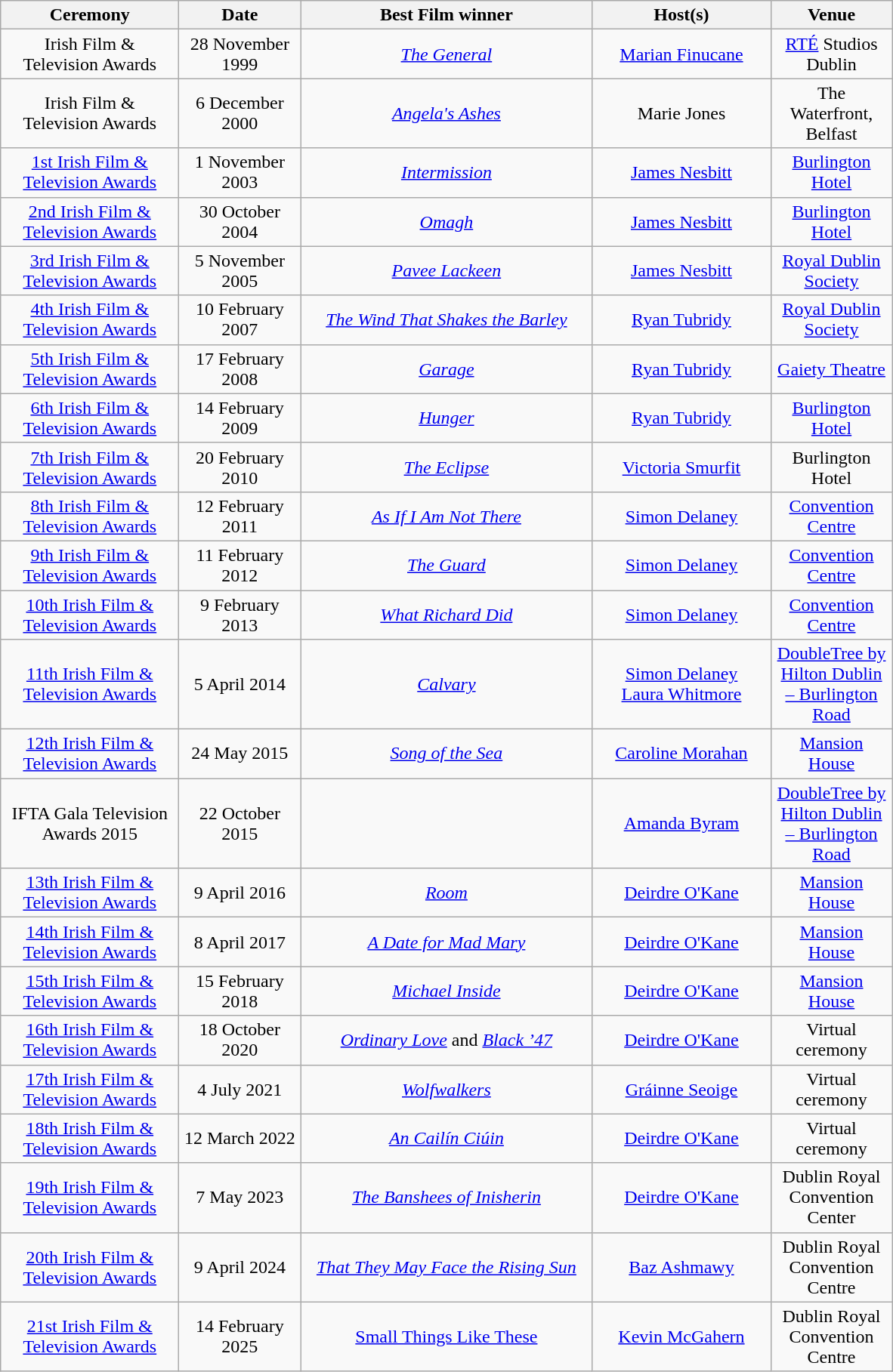<table class="sortable wikitable" style="text-align: center">
<tr>
<th style="width:150px;">Ceremony</th>
<th style="width:100px;">Date</th>
<th style="width:250px;">Best Film winner</th>
<th style="width:150px;">Host(s)</th>
<th style="width:100px;">Venue</th>
</tr>
<tr>
<td>Irish Film & Television Awards</td>
<td>28 November 1999</td>
<td><em><a href='#'>The General</a></em></td>
<td><a href='#'>Marian Finucane</a></td>
<td><a href='#'>RTÉ</a> Studios Dublin </td>
</tr>
<tr>
<td>Irish Film & Television Awards</td>
<td>6 December 2000</td>
<td><em><a href='#'>Angela's Ashes</a></em></td>
<td>Marie Jones</td>
<td>The Waterfront, Belfast</td>
</tr>
<tr>
<td><a href='#'>1st Irish Film & Television Awards</a></td>
<td>1 November 2003</td>
<td><em><a href='#'>Intermission</a></em></td>
<td><a href='#'>James Nesbitt</a></td>
<td><a href='#'>Burlington Hotel</a></td>
</tr>
<tr>
<td><a href='#'>2nd Irish Film & Television Awards</a></td>
<td>30 October 2004</td>
<td><em><a href='#'>Omagh</a></em></td>
<td><a href='#'>James Nesbitt</a></td>
<td><a href='#'>Burlington Hotel</a></td>
</tr>
<tr>
<td><a href='#'>3rd Irish Film & Television Awards</a></td>
<td>5 November 2005</td>
<td><em><a href='#'>Pavee Lackeen</a></em></td>
<td><a href='#'>James Nesbitt</a></td>
<td><a href='#'>Royal Dublin Society</a></td>
</tr>
<tr>
<td><a href='#'>4th Irish Film & Television Awards</a></td>
<td>10 February 2007</td>
<td><em><a href='#'>The Wind That Shakes the Barley</a></em></td>
<td><a href='#'>Ryan Tubridy</a></td>
<td><a href='#'>Royal Dublin Society</a></td>
</tr>
<tr>
<td><a href='#'>5th Irish Film & Television Awards</a></td>
<td>17 February 2008</td>
<td><em><a href='#'>Garage</a></em></td>
<td><a href='#'>Ryan Tubridy</a></td>
<td><a href='#'>Gaiety Theatre</a></td>
</tr>
<tr>
<td><a href='#'>6th Irish Film & Television Awards</a></td>
<td>14 February 2009</td>
<td><em><a href='#'>Hunger</a></em></td>
<td><a href='#'>Ryan Tubridy</a></td>
<td><a href='#'>Burlington Hotel</a></td>
</tr>
<tr>
<td><a href='#'>7th Irish Film & Television Awards</a></td>
<td>20 February 2010</td>
<td><em><a href='#'>The Eclipse</a></em></td>
<td><a href='#'>Victoria Smurfit</a></td>
<td>Burlington Hotel</td>
</tr>
<tr>
<td><a href='#'>8th Irish Film & Television Awards</a></td>
<td>12 February 2011</td>
<td><em><a href='#'>As If I Am Not There</a></em></td>
<td><a href='#'>Simon Delaney</a></td>
<td><a href='#'>Convention Centre</a></td>
</tr>
<tr>
<td><a href='#'>9th Irish Film & Television Awards</a></td>
<td>11 February 2012</td>
<td><em><a href='#'>The Guard</a></em></td>
<td><a href='#'>Simon Delaney</a></td>
<td><a href='#'>Convention Centre</a></td>
</tr>
<tr>
<td><a href='#'>10th Irish Film & Television Awards</a></td>
<td>9 February 2013</td>
<td><em><a href='#'>What Richard Did</a></em></td>
<td><a href='#'>Simon Delaney</a></td>
<td><a href='#'>Convention Centre</a></td>
</tr>
<tr>
<td><a href='#'>11th Irish Film & Television Awards</a></td>
<td>5 April 2014</td>
<td><em><a href='#'>Calvary</a></em></td>
<td><a href='#'>Simon Delaney</a> <br> <a href='#'>Laura Whitmore</a></td>
<td><a href='#'>DoubleTree by Hilton Dublin – Burlington Road</a></td>
</tr>
<tr>
<td><a href='#'>12th Irish Film & Television Awards</a></td>
<td>24 May 2015</td>
<td><em><a href='#'>Song of the Sea</a></em></td>
<td><a href='#'>Caroline Morahan</a></td>
<td><a href='#'>Mansion House</a></td>
</tr>
<tr>
<td>IFTA Gala Television Awards 2015</td>
<td>22 October 2015</td>
<td></td>
<td><a href='#'>Amanda Byram</a></td>
<td><a href='#'>DoubleTree by Hilton Dublin – Burlington Road</a></td>
</tr>
<tr>
<td><a href='#'>13th Irish Film & Television Awards</a></td>
<td>9 April 2016</td>
<td><em><a href='#'>Room</a></em></td>
<td><a href='#'>Deirdre O'Kane</a></td>
<td><a href='#'>Mansion House</a></td>
</tr>
<tr>
<td><a href='#'>14th Irish Film & Television Awards</a></td>
<td>8 April 2017</td>
<td><em><a href='#'>A Date for Mad Mary</a></em></td>
<td><a href='#'>Deirdre O'Kane</a></td>
<td><a href='#'>Mansion House</a></td>
</tr>
<tr>
<td><a href='#'>15th Irish Film & Television Awards</a></td>
<td>15 February 2018</td>
<td><em><a href='#'>Michael Inside</a></em></td>
<td><a href='#'>Deirdre O'Kane</a></td>
<td><a href='#'>Mansion House</a></td>
</tr>
<tr>
<td><a href='#'>16th Irish Film & Television Awards</a></td>
<td>18 October 2020</td>
<td><em><a href='#'>Ordinary Love</a></em> and <em><a href='#'>Black ’47</a></em></td>
<td><a href='#'>Deirdre O'Kane</a></td>
<td>Virtual ceremony</td>
</tr>
<tr>
<td><a href='#'>17th Irish Film & Television Awards</a></td>
<td>4 July 2021</td>
<td><em><a href='#'>Wolfwalkers</a></em></td>
<td><a href='#'>Gráinne Seoige</a></td>
<td>Virtual ceremony</td>
</tr>
<tr>
<td><a href='#'>18th Irish Film & Television Awards</a></td>
<td>12 March 2022</td>
<td><em><a href='#'>An Cailín Ciúin</a></em></td>
<td><a href='#'>Deirdre O'Kane</a></td>
<td>Virtual ceremony</td>
</tr>
<tr>
<td><a href='#'>19th Irish Film & Television Awards</a></td>
<td>7 May 2023</td>
<td><em><a href='#'>The Banshees of Inisherin</a></em></td>
<td><a href='#'>Deirdre O'Kane</a></td>
<td>Dublin Royal Convention Center</td>
</tr>
<tr>
<td><a href='#'>20th Irish Film & Television Awards</a></td>
<td>9 April 2024</td>
<td><em><a href='#'>That They May Face the Rising Sun</a></em></td>
<td><a href='#'>Baz Ashmawy</a></td>
<td>Dublin Royal Convention Centre</td>
</tr>
<tr>
<td><a href='#'>21st Irish Film & Television Awards</a></td>
<td>14 February 2025</td>
<td><a href='#'>Small Things Like These</a></td>
<td><a href='#'>Kevin McGahern</a></td>
<td>Dublin Royal Convention Centre</td>
</tr>
</table>
